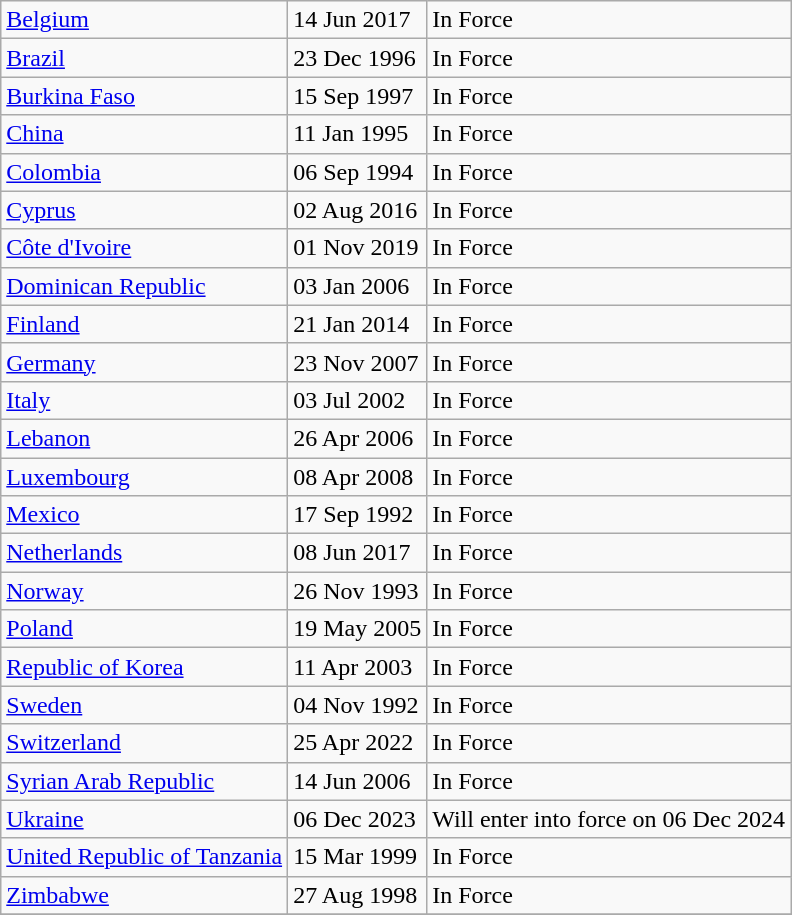<table class="wikitable">
<tr>
<td><a href='#'>Belgium</a></td>
<td>14 Jun 2017</td>
<td>In Force</td>
</tr>
<tr>
<td><a href='#'>Brazil</a></td>
<td>23 Dec 1996</td>
<td>In Force</td>
</tr>
<tr>
<td><a href='#'>Burkina Faso</a></td>
<td>15 Sep 1997</td>
<td>In Force</td>
</tr>
<tr>
<td><a href='#'>China</a></td>
<td>11 Jan 1995</td>
<td>In Force</td>
</tr>
<tr>
<td><a href='#'>Colombia</a></td>
<td>06 Sep 1994</td>
<td>In Force</td>
</tr>
<tr>
<td><a href='#'>Cyprus</a></td>
<td>02 Aug 2016</td>
<td>In Force</td>
</tr>
<tr>
<td><a href='#'>Côte d'Ivoire</a></td>
<td>01 Nov 2019</td>
<td>In Force</td>
</tr>
<tr>
<td><a href='#'>Dominican Republic</a></td>
<td>03 Jan 2006</td>
<td>In Force</td>
</tr>
<tr>
<td><a href='#'>Finland</a></td>
<td>21 Jan 2014</td>
<td>In Force</td>
</tr>
<tr>
<td><a href='#'>Germany</a></td>
<td>23 Nov 2007</td>
<td>In Force</td>
</tr>
<tr>
<td><a href='#'>Italy</a></td>
<td>03 Jul 2002</td>
<td>In Force</td>
</tr>
<tr>
<td><a href='#'>Lebanon</a></td>
<td>26 Apr 2006</td>
<td>In Force</td>
</tr>
<tr>
<td><a href='#'>Luxembourg</a></td>
<td>08 Apr 2008</td>
<td>In Force</td>
</tr>
<tr>
<td><a href='#'>Mexico</a></td>
<td>17 Sep 1992</td>
<td>In Force</td>
</tr>
<tr>
<td><a href='#'>Netherlands</a></td>
<td>08 Jun 2017</td>
<td>In Force</td>
</tr>
<tr>
<td><a href='#'>Norway</a></td>
<td>26 Nov 1993</td>
<td>In Force</td>
</tr>
<tr>
<td><a href='#'>Poland</a></td>
<td>19 May 2005</td>
<td>In Force</td>
</tr>
<tr>
<td><a href='#'>Republic of Korea</a></td>
<td>11 Apr 2003</td>
<td>In Force</td>
</tr>
<tr>
<td><a href='#'>Sweden</a></td>
<td>04 Nov 1992</td>
<td>In Force</td>
</tr>
<tr>
<td><a href='#'>Switzerland</a></td>
<td>25 Apr 2022</td>
<td>In Force</td>
</tr>
<tr>
<td><a href='#'>Syrian Arab Republic</a></td>
<td>14 Jun 2006</td>
<td>In Force</td>
</tr>
<tr>
<td><a href='#'>Ukraine</a></td>
<td>06 Dec 2023</td>
<td>Will enter into force on 06 Dec 2024</td>
</tr>
<tr>
<td><a href='#'>United Republic of Tanzania</a></td>
<td>15 Mar 1999</td>
<td>In Force</td>
</tr>
<tr>
<td><a href='#'>Zimbabwe</a></td>
<td>27 Aug 1998</td>
<td>In Force</td>
</tr>
<tr>
</tr>
</table>
